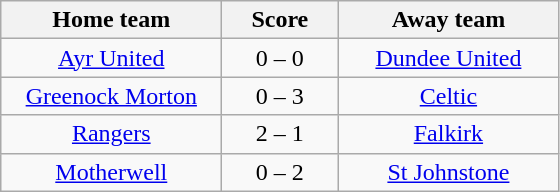<table class="wikitable" style="text-align: center">
<tr>
<th width=140>Home team</th>
<th width=70>Score</th>
<th width=140>Away team</th>
</tr>
<tr>
<td><a href='#'>Ayr United</a></td>
<td>0 – 0</td>
<td><a href='#'>Dundee United</a></td>
</tr>
<tr>
<td><a href='#'>Greenock Morton</a></td>
<td>0 – 3</td>
<td><a href='#'>Celtic</a></td>
</tr>
<tr>
<td><a href='#'>Rangers</a></td>
<td>2 – 1</td>
<td><a href='#'>Falkirk</a></td>
</tr>
<tr>
<td><a href='#'>Motherwell</a></td>
<td>0 – 2</td>
<td><a href='#'>St Johnstone</a></td>
</tr>
</table>
